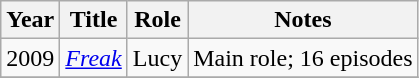<table class="wikitable sortable">
<tr>
<th>Year</th>
<th>Title</th>
<th>Role</th>
<th class="unsortable">Notes</th>
</tr>
<tr>
<td>2009</td>
<td><em><a href='#'>Freak</a></em></td>
<td>Lucy</td>
<td>Main role; 16 episodes</td>
</tr>
<tr>
</tr>
</table>
